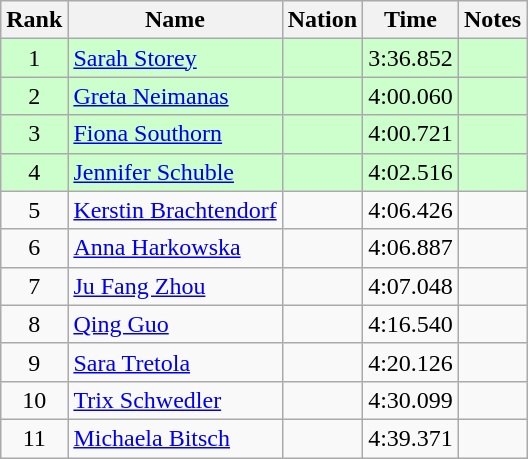<table class="wikitable sortable" style="text-align:center">
<tr>
<th>Rank</th>
<th>Name</th>
<th>Nation</th>
<th>Time</th>
<th>Notes</th>
</tr>
<tr bgcolor=ccffcc>
<td>1</td>
<td align=left><a href='#'>Sarah Storey</a></td>
<td align=left></td>
<td>3:36.852</td>
<td></td>
</tr>
<tr bgcolor=ccffcc>
<td>2</td>
<td align=left><a href='#'>Greta Neimanas</a></td>
<td align=left></td>
<td>4:00.060</td>
<td></td>
</tr>
<tr bgcolor=ccffcc>
<td>3</td>
<td align=left><a href='#'>Fiona Southorn</a></td>
<td align=left></td>
<td>4:00.721</td>
<td></td>
</tr>
<tr bgcolor=ccffcc>
<td>4</td>
<td align=left><a href='#'>Jennifer Schuble</a></td>
<td align=left></td>
<td>4:02.516</td>
<td></td>
</tr>
<tr>
<td>5</td>
<td align=left><a href='#'>Kerstin Brachtendorf</a></td>
<td align=left></td>
<td>4:06.426</td>
<td></td>
</tr>
<tr>
<td>6</td>
<td align=left><a href='#'>Anna Harkowska</a></td>
<td align=left></td>
<td>4:06.887</td>
<td></td>
</tr>
<tr>
<td>7</td>
<td align=left><a href='#'>Ju Fang Zhou</a></td>
<td align=left></td>
<td>4:07.048</td>
<td></td>
</tr>
<tr>
<td>8</td>
<td align=left><a href='#'>Qing Guo</a></td>
<td align=left></td>
<td>4:16.540</td>
<td></td>
</tr>
<tr>
<td>9</td>
<td align=left><a href='#'>Sara Tretola</a></td>
<td align=left></td>
<td>4:20.126</td>
<td></td>
</tr>
<tr>
<td>10</td>
<td align=left><a href='#'>Trix Schwedler</a></td>
<td align=left></td>
<td>4:30.099</td>
<td></td>
</tr>
<tr>
<td>11</td>
<td align=left><a href='#'>Michaela Bitsch</a></td>
<td align=left></td>
<td>4:39.371</td>
<td></td>
</tr>
</table>
